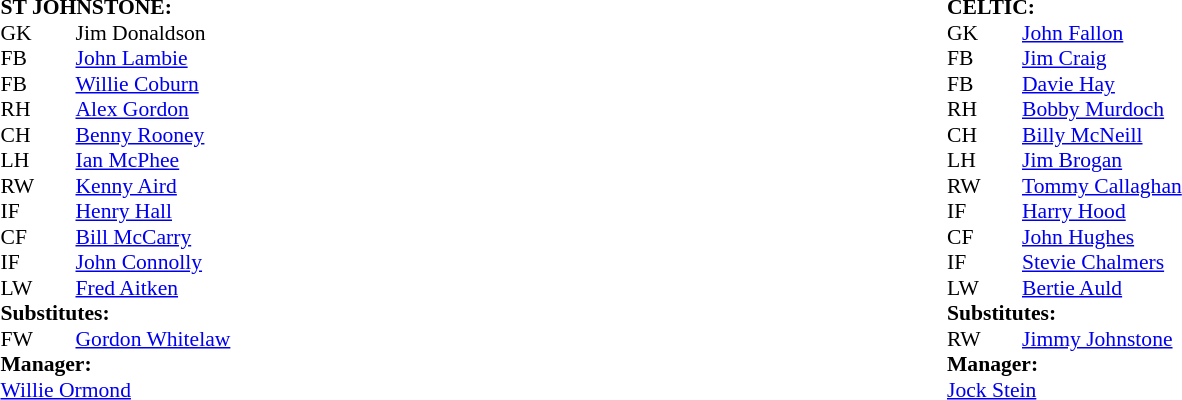<table width="100%">
<tr>
<td valign="top" width="50%"><br><table style="font-size: 90%" cellspacing="0" cellpadding="0">
<tr>
<td colspan="4"><strong>ST JOHNSTONE:</strong></td>
</tr>
<tr>
<th width="25"></th>
<th width="25"></th>
</tr>
<tr>
<td>GK</td>
<td></td>
<td>Jim Donaldson</td>
</tr>
<tr>
<td>FB</td>
<td></td>
<td><a href='#'>John Lambie</a></td>
</tr>
<tr>
<td>FB</td>
<td></td>
<td><a href='#'>Willie Coburn</a></td>
</tr>
<tr>
<td>RH</td>
<td></td>
<td><a href='#'>Alex Gordon</a></td>
</tr>
<tr>
<td>CH</td>
<td></td>
<td><a href='#'>Benny Rooney</a></td>
</tr>
<tr>
<td>LH</td>
<td></td>
<td><a href='#'>Ian McPhee</a></td>
</tr>
<tr>
<td>RW</td>
<td></td>
<td><a href='#'>Kenny Aird</a></td>
</tr>
<tr>
<td>IF</td>
<td></td>
<td><a href='#'>Henry Hall</a></td>
</tr>
<tr>
<td>CF</td>
<td></td>
<td><a href='#'>Bill McCarry</a></td>
<td></td>
</tr>
<tr>
<td>IF</td>
<td></td>
<td><a href='#'>John Connolly</a></td>
</tr>
<tr>
<td>LW</td>
<td></td>
<td><a href='#'>Fred Aitken</a></td>
</tr>
<tr>
<td colspan=4><strong>Substitutes:</strong></td>
</tr>
<tr>
<td>FW</td>
<td></td>
<td><a href='#'>Gordon Whitelaw</a></td>
<td></td>
</tr>
<tr>
<td colspan=4><strong>Manager:</strong></td>
</tr>
<tr>
<td colspan="4"><a href='#'>Willie Ormond</a></td>
</tr>
</table>
</td>
<td valign="top" width="50%"><br><table style="font-size: 90%" cellspacing="0" cellpadding="0">
<tr>
<td colspan="4"><strong>CELTIC:</strong></td>
</tr>
<tr>
<th width="25"></th>
<th width="25"></th>
</tr>
<tr>
<td>GK</td>
<td></td>
<td><a href='#'>John Fallon</a></td>
</tr>
<tr>
<td>FB</td>
<td></td>
<td><a href='#'>Jim Craig</a></td>
</tr>
<tr>
<td>FB</td>
<td></td>
<td><a href='#'>Davie Hay</a></td>
</tr>
<tr>
<td>RH</td>
<td></td>
<td><a href='#'>Bobby Murdoch</a></td>
</tr>
<tr>
<td>CH</td>
<td></td>
<td><a href='#'>Billy McNeill</a></td>
</tr>
<tr>
<td>LH</td>
<td></td>
<td><a href='#'>Jim Brogan</a></td>
</tr>
<tr>
<td>RW</td>
<td></td>
<td><a href='#'>Tommy Callaghan</a></td>
</tr>
<tr>
<td>IF</td>
<td></td>
<td><a href='#'>Harry Hood</a></td>
</tr>
<tr>
<td>CF</td>
<td></td>
<td><a href='#'>John Hughes</a></td>
</tr>
<tr>
<td>IF</td>
<td></td>
<td><a href='#'>Stevie Chalmers</a></td>
<td></td>
</tr>
<tr>
<td>LW</td>
<td></td>
<td><a href='#'>Bertie Auld</a></td>
</tr>
<tr>
<td colspan=4><strong>Substitutes:</strong></td>
</tr>
<tr>
<td>RW</td>
<td></td>
<td><a href='#'>Jimmy Johnstone</a></td>
<td></td>
</tr>
<tr>
<td colspan=4><strong>Manager:</strong></td>
</tr>
<tr>
<td colspan="4"><a href='#'>Jock Stein</a></td>
</tr>
</table>
</td>
</tr>
</table>
